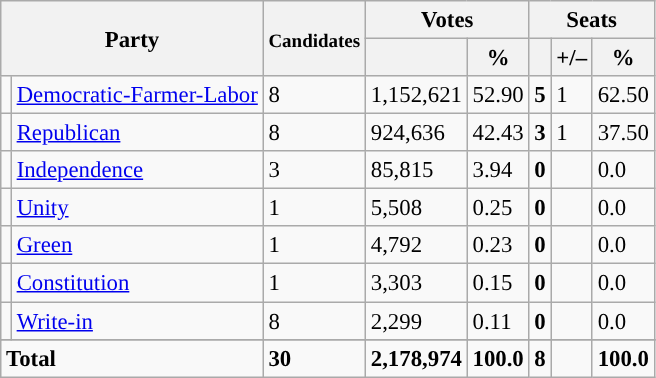<table class="wikitable" style="font-size: 95%;">
<tr>
<th colspan="2" rowspan="2">Party</th>
<th rowspan="2"><small>Candi</small><small>dates</small></th>
<th colspan="2">Votes</th>
<th colspan="3">Seats</th>
</tr>
<tr>
<th></th>
<th>%</th>
<th></th>
<th>+/–</th>
<th>%</th>
</tr>
<tr>
<td style="color:inherit;background:"></td>
<td align="left"><a href='#'>Democratic-Farmer-Labor</a></td>
<td>8</td>
<td>1,152,621</td>
<td>52.90</td>
<td><strong>5</strong></td>
<td> 1</td>
<td>62.50</td>
</tr>
<tr>
<td style="color:inherit;background:"></td>
<td align="left"><a href='#'>Republican</a></td>
<td>8</td>
<td>924,636</td>
<td>42.43</td>
<td><strong>3</strong></td>
<td> 1</td>
<td>37.50</td>
</tr>
<tr>
<td style="color:inherit;background:"></td>
<td align="left"><a href='#'>Independence</a></td>
<td>3</td>
<td>85,815</td>
<td>3.94</td>
<td><strong>0</strong></td>
<td></td>
<td>0.0</td>
</tr>
<tr>
<td style="color:inherit;background:"></td>
<td align="left"><a href='#'>Unity</a></td>
<td>1</td>
<td>5,508</td>
<td>0.25</td>
<td><strong>0</strong></td>
<td></td>
<td>0.0</td>
</tr>
<tr>
<td style="color:inherit;background:"></td>
<td align="left"><a href='#'>Green</a></td>
<td>1</td>
<td>4,792</td>
<td>0.23</td>
<td><strong>0</strong></td>
<td></td>
<td>0.0</td>
</tr>
<tr>
<td style="color:inherit;background:"></td>
<td align="left"><a href='#'>Constitution</a></td>
<td>1</td>
<td>3,303</td>
<td>0.15</td>
<td><strong>0</strong></td>
<td></td>
<td>0.0</td>
</tr>
<tr>
<td style="color:inherit;background:"></td>
<td align="left"><a href='#'>Write-in</a></td>
<td>8</td>
<td>2,299</td>
<td>0.11</td>
<td><strong>0</strong></td>
<td></td>
<td>0.0</td>
</tr>
<tr>
</tr>
<tr style="font-weight:bold">
<td colspan="2" align="left">Total</td>
<td>30</td>
<td>2,178,974</td>
<td>100.0</td>
<td>8</td>
<td></td>
<td>100.0</td>
</tr>
</table>
